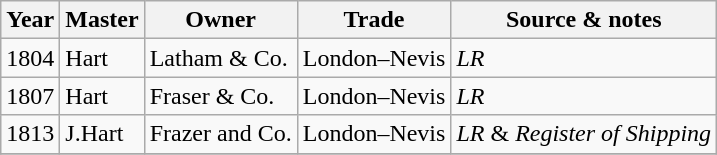<table class=" wikitable">
<tr>
<th>Year</th>
<th>Master</th>
<th>Owner</th>
<th>Trade</th>
<th>Source & notes</th>
</tr>
<tr>
<td>1804</td>
<td>Hart</td>
<td>Latham & Co.</td>
<td>London–Nevis</td>
<td><em>LR</em></td>
</tr>
<tr>
<td>1807</td>
<td>Hart</td>
<td>Fraser & Co.</td>
<td>London–Nevis</td>
<td><em>LR</em></td>
</tr>
<tr>
<td>1813</td>
<td>J.Hart</td>
<td>Frazer and Co.</td>
<td>London–Nevis</td>
<td><em>LR</em> & <em>Register of Shipping</em></td>
</tr>
<tr>
</tr>
</table>
